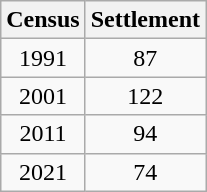<table class="wikitable" style="text-align:center">
<tr>
<th>Census</th>
<th>Settlement</th>
</tr>
<tr>
<td>1991</td>
<td>87</td>
</tr>
<tr>
<td>2001</td>
<td>122</td>
</tr>
<tr>
<td>2011</td>
<td>94</td>
</tr>
<tr>
<td>2021</td>
<td>74</td>
</tr>
</table>
